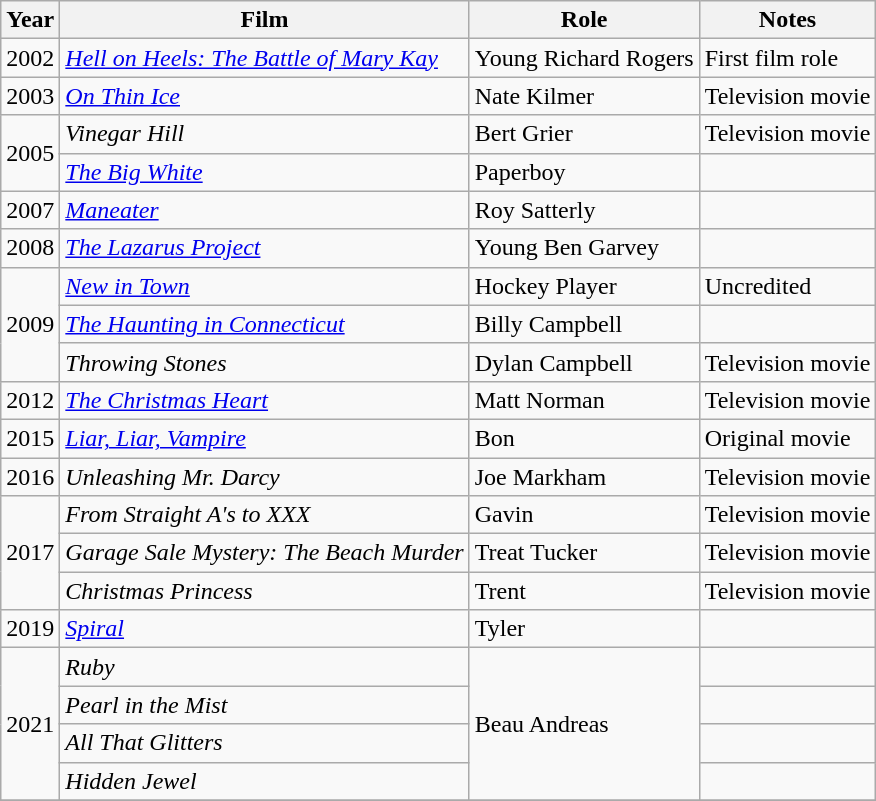<table class=wikitable>
<tr>
<th>Year</th>
<th>Film</th>
<th>Role</th>
<th>Notes</th>
</tr>
<tr>
<td>2002</td>
<td><em><a href='#'>Hell on Heels: The Battle of Mary Kay</a></em></td>
<td>Young Richard Rogers</td>
<td>First film role</td>
</tr>
<tr>
<td>2003</td>
<td><em><a href='#'>On Thin Ice</a></em></td>
<td>Nate Kilmer</td>
<td>Television movie</td>
</tr>
<tr>
<td rowspan=2>2005</td>
<td><em>Vinegar Hill</em></td>
<td>Bert Grier</td>
<td>Television movie</td>
</tr>
<tr>
<td><em><a href='#'>The Big White</a></em></td>
<td>Paperboy</td>
<td></td>
</tr>
<tr>
<td>2007</td>
<td><em><a href='#'>Maneater</a></em></td>
<td>Roy Satterly</td>
<td></td>
</tr>
<tr>
<td>2008</td>
<td><em><a href='#'>The Lazarus Project</a></em></td>
<td>Young Ben Garvey</td>
<td></td>
</tr>
<tr>
<td rowspan=3>2009</td>
<td><em><a href='#'>New in Town</a></em></td>
<td>Hockey Player</td>
<td>Uncredited</td>
</tr>
<tr>
<td><em><a href='#'>The Haunting in Connecticut</a></em></td>
<td>Billy Campbell</td>
<td></td>
</tr>
<tr>
<td><em>Throwing Stones</em></td>
<td>Dylan Campbell</td>
<td>Television movie</td>
</tr>
<tr>
<td>2012</td>
<td><em><a href='#'>The Christmas Heart</a></em></td>
<td>Matt Norman</td>
<td>Television movie</td>
</tr>
<tr>
<td>2015</td>
<td><em><a href='#'>Liar, Liar, Vampire</a></em></td>
<td>Bon</td>
<td>Original movie</td>
</tr>
<tr>
<td>2016</td>
<td><em>Unleashing Mr. Darcy</em></td>
<td>Joe Markham</td>
<td>Television movie</td>
</tr>
<tr>
<td rowspan=3>2017</td>
<td><em>From Straight A's to XXX</em></td>
<td>Gavin</td>
<td>Television movie</td>
</tr>
<tr>
<td><em>Garage Sale Mystery: The Beach Murder</em></td>
<td>Treat Tucker</td>
<td>Television movie</td>
</tr>
<tr>
<td><em>Christmas Princess</em></td>
<td>Trent</td>
<td>Television movie</td>
</tr>
<tr>
<td>2019</td>
<td><a href='#'><em>Spiral</em></a></td>
<td>Tyler</td>
<td></td>
</tr>
<tr>
<td rowspan=4>2021</td>
<td><em>Ruby</em></td>
<td rowspan=4>Beau Andreas</td>
<td></td>
</tr>
<tr>
<td><em>Pearl in the Mist</em></td>
<td></td>
</tr>
<tr>
<td><em>All That Glitters</em></td>
<td></td>
</tr>
<tr>
<td><em>Hidden Jewel</em></td>
<td></td>
</tr>
<tr>
</tr>
</table>
